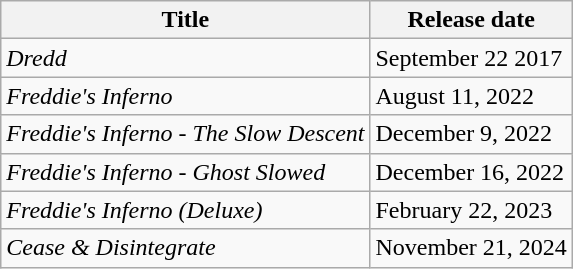<table class="wikitable">
<tr>
<th>Title</th>
<th>Release date</th>
</tr>
<tr>
<td><em>Dredd</em></td>
<td>September 22 2017</td>
</tr>
<tr>
<td><em>Freddie's Inferno</em></td>
<td>August 11, 2022</td>
</tr>
<tr>
<td><em>Freddie's Inferno - The Slow Descent</em></td>
<td>December 9, 2022</td>
</tr>
<tr>
<td><em>Freddie's Inferno - Ghost Slowed</em></td>
<td>December 16, 2022</td>
</tr>
<tr>
<td><em>Freddie's Inferno (Deluxe)</em></td>
<td>February 22, 2023</td>
</tr>
<tr>
<td><em>Cease & Disintegrate</em></td>
<td>November 21, 2024</td>
</tr>
</table>
